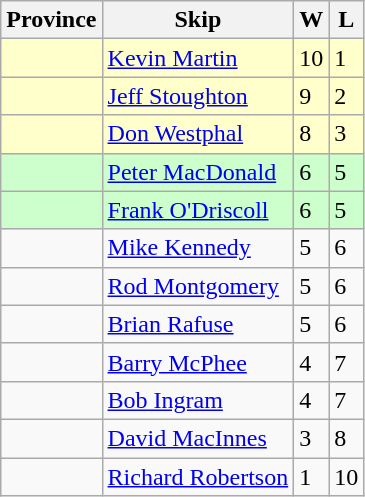<table class=wikitable>
<tr>
<th>Province</th>
<th>Skip</th>
<th>W</th>
<th>L</th>
</tr>
<tr bgcolor=#ffffcc>
<td></td>
<td><a href='#'>Kevin Martin</a></td>
<td>10</td>
<td>1</td>
</tr>
<tr bgcolor=#ffffcc>
<td></td>
<td><a href='#'>Jeff Stoughton</a></td>
<td>9</td>
<td>2</td>
</tr>
<tr bgcolor=#ffffcc>
<td></td>
<td><a href='#'>Don Westphal</a></td>
<td>8</td>
<td>3</td>
</tr>
<tr bgcolor=#ccffcc>
<td></td>
<td><a href='#'>Peter MacDonald</a></td>
<td>6</td>
<td>5</td>
</tr>
<tr bgcolor=#ccffcc>
<td></td>
<td><a href='#'>Frank O'Driscoll</a></td>
<td>6</td>
<td>5</td>
</tr>
<tr>
<td></td>
<td><a href='#'>Mike Kennedy</a></td>
<td>5</td>
<td>6</td>
</tr>
<tr>
<td></td>
<td><a href='#'>Rod Montgomery</a></td>
<td>5</td>
<td>6</td>
</tr>
<tr>
<td></td>
<td><a href='#'>Brian Rafuse</a></td>
<td>5</td>
<td>6</td>
</tr>
<tr>
<td></td>
<td><a href='#'>Barry McPhee</a></td>
<td>4</td>
<td>7</td>
</tr>
<tr>
<td></td>
<td><a href='#'>Bob Ingram</a></td>
<td>4</td>
<td>7</td>
</tr>
<tr>
<td></td>
<td><a href='#'>David MacInnes</a></td>
<td>3</td>
<td>8</td>
</tr>
<tr>
<td></td>
<td><a href='#'>Richard Robertson</a></td>
<td>1</td>
<td>10</td>
</tr>
</table>
